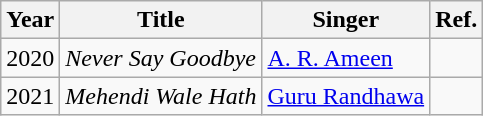<table class="wikitable plainrowheaders">
<tr style="text-align:center;">
<th scope="col">Year</th>
<th scope="col">Title</th>
<th scope="col">Singer</th>
<th class="unsortable">Ref.</th>
</tr>
<tr>
<td>2020</td>
<td><em>Never Say Goodbye</em></td>
<td><a href='#'>A. R. Ameen</a></td>
<td></td>
</tr>
<tr>
<td>2021</td>
<td><em>Mehendi Wale Hath</em></td>
<td><a href='#'>Guru Randhawa</a></td>
<td></td>
</tr>
</table>
